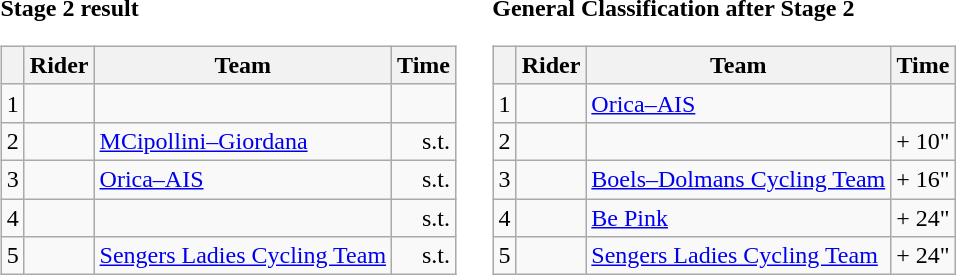<table>
<tr>
<td><strong>Stage 2 result</strong><br><table class=wikitable>
<tr>
<th></th>
<th>Rider</th>
<th>Team</th>
<th>Time</th>
</tr>
<tr>
<td>1</td>
<td></td>
<td></td>
<td align=right></td>
</tr>
<tr>
<td>2</td>
<td></td>
<td><a href='#'>MCipollini–Giordana</a></td>
<td align=right>s.t.</td>
</tr>
<tr>
<td>3</td>
<td></td>
<td><a href='#'>Orica–AIS</a></td>
<td align=right>s.t.</td>
</tr>
<tr>
<td>4</td>
<td></td>
<td></td>
<td align=right>s.t.</td>
</tr>
<tr>
<td>5</td>
<td></td>
<td><a href='#'>Sengers Ladies Cycling Team</a></td>
<td align=right>s.t.</td>
</tr>
</table>
</td>
<td></td>
<td><strong>General Classification after Stage 2</strong><br><table class="wikitable">
<tr>
<th></th>
<th>Rider</th>
<th>Team</th>
<th>Time</th>
</tr>
<tr>
<td>1</td>
<td></td>
<td><a href='#'>Orica–AIS</a></td>
<td align=right></td>
</tr>
<tr>
<td>2</td>
<td></td>
<td></td>
<td align=right>+ 10"</td>
</tr>
<tr>
<td>3</td>
<td></td>
<td><a href='#'>Boels–Dolmans Cycling Team</a></td>
<td align=right>+ 16"</td>
</tr>
<tr>
<td>4</td>
<td></td>
<td><a href='#'>Be Pink</a></td>
<td align=right>+ 24"</td>
</tr>
<tr>
<td>5</td>
<td></td>
<td><a href='#'>Sengers Ladies Cycling Team</a></td>
<td align=right>+ 24"</td>
</tr>
</table>
</td>
</tr>
</table>
